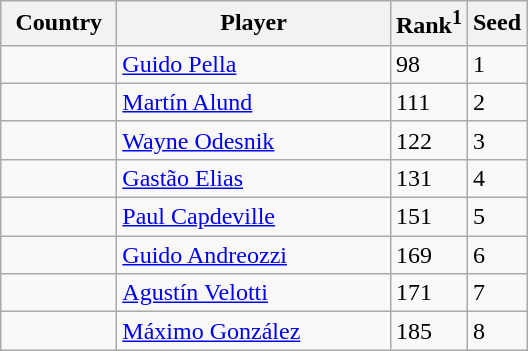<table class="sortable wikitable">
<tr>
<th width="70">Country</th>
<th width="175">Player</th>
<th>Rank<sup>1</sup></th>
<th>Seed</th>
</tr>
<tr>
<td></td>
<td><a href='#'>Guido Pella</a></td>
<td>98</td>
<td>1</td>
</tr>
<tr>
<td></td>
<td><a href='#'>Martín Alund</a></td>
<td>111</td>
<td>2</td>
</tr>
<tr>
<td></td>
<td><a href='#'>Wayne Odesnik</a></td>
<td>122</td>
<td>3</td>
</tr>
<tr>
<td></td>
<td><a href='#'>Gastão Elias</a></td>
<td>131</td>
<td>4</td>
</tr>
<tr>
<td></td>
<td><a href='#'>Paul Capdeville</a></td>
<td>151</td>
<td>5</td>
</tr>
<tr>
<td></td>
<td><a href='#'>Guido Andreozzi</a></td>
<td>169</td>
<td>6</td>
</tr>
<tr>
<td></td>
<td><a href='#'>Agustín Velotti</a></td>
<td>171</td>
<td>7</td>
</tr>
<tr>
<td></td>
<td><a href='#'>Máximo González</a></td>
<td>185</td>
<td>8</td>
</tr>
</table>
